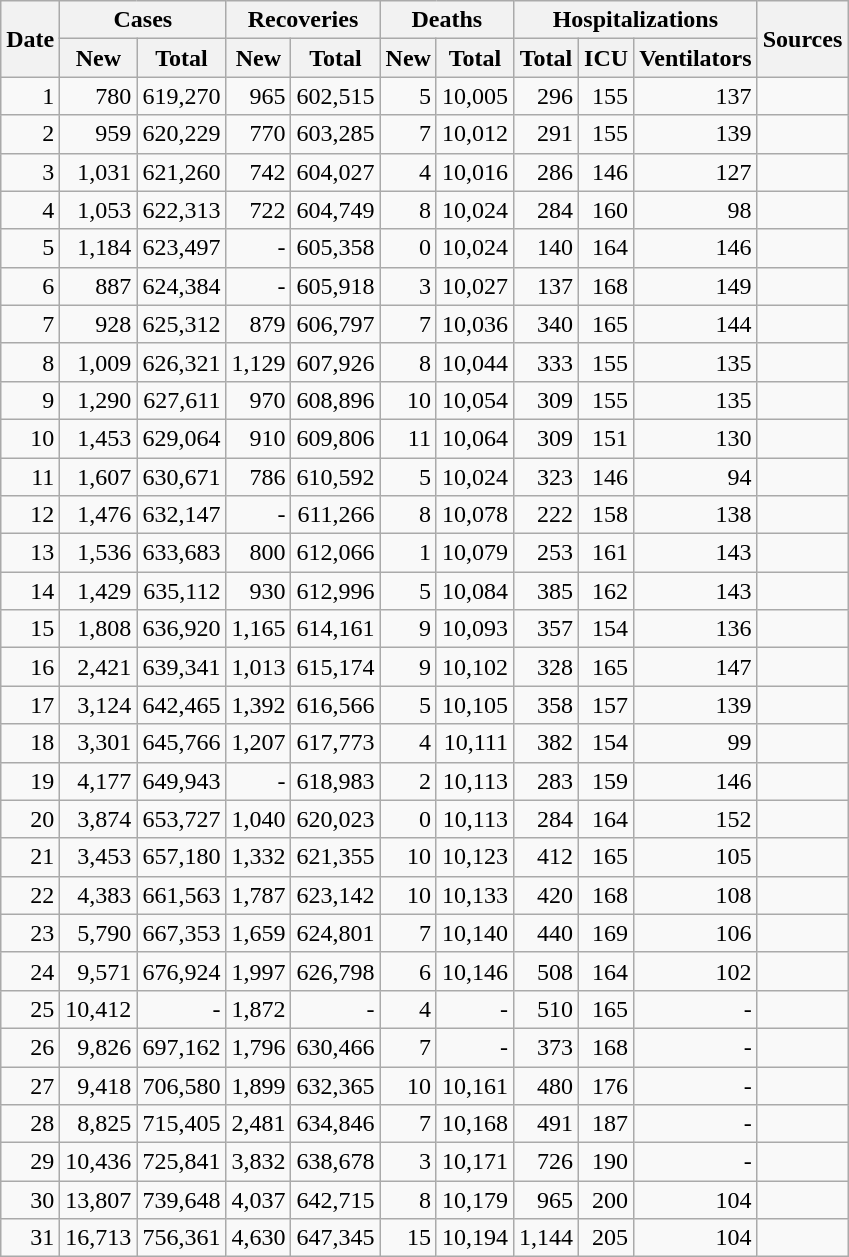<table class="wikitable sortable mw-collapsible mw-collapsed sticky-header-multi sort-under" style="text-align:right;">
<tr>
<th rowspan=2>Date</th>
<th colspan=2>Cases</th>
<th colspan=2>Recoveries</th>
<th colspan=2>Deaths</th>
<th colspan=3>Hospitalizations</th>
<th rowspan=2 class="unsortable">Sources</th>
</tr>
<tr>
<th>New</th>
<th>Total</th>
<th>New</th>
<th>Total</th>
<th>New</th>
<th>Total</th>
<th>Total</th>
<th>ICU</th>
<th>Ventilators</th>
</tr>
<tr>
<td>1</td>
<td>780</td>
<td>619,270</td>
<td>965</td>
<td>602,515</td>
<td>5</td>
<td>10,005</td>
<td>296</td>
<td>155</td>
<td>137</td>
<td></td>
</tr>
<tr>
<td>2</td>
<td>959</td>
<td>620,229</td>
<td>770</td>
<td>603,285</td>
<td>7</td>
<td>10,012</td>
<td>291</td>
<td>155</td>
<td>139</td>
<td></td>
</tr>
<tr>
<td>3</td>
<td>1,031</td>
<td>621,260</td>
<td>742</td>
<td>604,027</td>
<td>4</td>
<td>10,016</td>
<td>286</td>
<td>146</td>
<td>127</td>
<td></td>
</tr>
<tr>
<td>4</td>
<td>1,053</td>
<td>622,313</td>
<td>722</td>
<td>604,749</td>
<td>8</td>
<td>10,024</td>
<td>284</td>
<td>160</td>
<td>98</td>
<td></td>
</tr>
<tr>
<td>5</td>
<td>1,184</td>
<td>623,497</td>
<td>-</td>
<td>605,358</td>
<td>0</td>
<td>10,024</td>
<td>140</td>
<td>164</td>
<td>146</td>
<td></td>
</tr>
<tr>
<td>6</td>
<td>887</td>
<td>624,384</td>
<td>-</td>
<td>605,918</td>
<td>3</td>
<td>10,027</td>
<td>137</td>
<td>168</td>
<td>149</td>
<td></td>
</tr>
<tr>
<td>7</td>
<td>928</td>
<td>625,312</td>
<td>879</td>
<td>606,797</td>
<td>7</td>
<td>10,036</td>
<td>340</td>
<td>165</td>
<td>144</td>
<td></td>
</tr>
<tr>
<td>8</td>
<td>1,009</td>
<td>626,321</td>
<td>1,129</td>
<td>607,926</td>
<td>8</td>
<td>10,044</td>
<td>333</td>
<td>155</td>
<td>135</td>
<td></td>
</tr>
<tr>
<td>9</td>
<td>1,290</td>
<td>627,611</td>
<td>970</td>
<td>608,896</td>
<td>10</td>
<td>10,054</td>
<td>309</td>
<td>155</td>
<td>135</td>
<td></td>
</tr>
<tr>
<td>10</td>
<td>1,453</td>
<td>629,064</td>
<td>910</td>
<td>609,806</td>
<td>11</td>
<td>10,064</td>
<td>309</td>
<td>151</td>
<td>130</td>
<td></td>
</tr>
<tr>
<td>11</td>
<td>1,607</td>
<td>630,671</td>
<td>786</td>
<td>610,592</td>
<td>5</td>
<td>10,024</td>
<td>323</td>
<td>146</td>
<td>94</td>
<td></td>
</tr>
<tr>
<td>12</td>
<td>1,476</td>
<td>632,147</td>
<td>-</td>
<td>611,266</td>
<td>8</td>
<td>10,078</td>
<td>222</td>
<td>158</td>
<td>138</td>
<td></td>
</tr>
<tr>
<td>13</td>
<td>1,536</td>
<td>633,683</td>
<td>800</td>
<td>612,066</td>
<td>1</td>
<td>10,079</td>
<td>253</td>
<td>161</td>
<td>143</td>
<td></td>
</tr>
<tr>
<td>14</td>
<td>1,429</td>
<td>635,112</td>
<td>930</td>
<td>612,996</td>
<td>5</td>
<td>10,084</td>
<td>385</td>
<td>162</td>
<td>143</td>
<td></td>
</tr>
<tr>
<td>15</td>
<td>1,808</td>
<td>636,920</td>
<td>1,165</td>
<td>614,161</td>
<td>9</td>
<td>10,093</td>
<td>357</td>
<td>154</td>
<td>136</td>
<td></td>
</tr>
<tr>
<td>16</td>
<td>2,421</td>
<td>639,341</td>
<td>1,013</td>
<td>615,174</td>
<td>9</td>
<td>10,102</td>
<td>328</td>
<td>165</td>
<td>147</td>
<td></td>
</tr>
<tr>
<td>17</td>
<td>3,124</td>
<td>642,465</td>
<td>1,392</td>
<td>616,566</td>
<td>5</td>
<td>10,105</td>
<td>358</td>
<td>157</td>
<td>139</td>
<td></td>
</tr>
<tr>
<td>18</td>
<td>3,301</td>
<td>645,766</td>
<td>1,207</td>
<td>617,773</td>
<td>4</td>
<td>10,111</td>
<td>382</td>
<td>154</td>
<td>99</td>
<td></td>
</tr>
<tr>
<td>19</td>
<td>4,177</td>
<td>649,943</td>
<td>-</td>
<td>618,983</td>
<td>2</td>
<td>10,113</td>
<td>283</td>
<td>159</td>
<td>146</td>
<td></td>
</tr>
<tr>
<td>20</td>
<td>3,874</td>
<td>653,727</td>
<td>1,040</td>
<td>620,023</td>
<td>0</td>
<td>10,113</td>
<td>284</td>
<td>164</td>
<td>152</td>
<td></td>
</tr>
<tr>
<td>21</td>
<td>3,453</td>
<td>657,180</td>
<td>1,332</td>
<td>621,355</td>
<td>10</td>
<td>10,123</td>
<td>412</td>
<td>165</td>
<td>105</td>
<td></td>
</tr>
<tr>
<td>22</td>
<td>4,383</td>
<td>661,563</td>
<td>1,787</td>
<td>623,142</td>
<td>10</td>
<td>10,133</td>
<td>420</td>
<td>168</td>
<td>108</td>
<td></td>
</tr>
<tr>
<td>23</td>
<td>5,790</td>
<td>667,353</td>
<td>1,659</td>
<td>624,801</td>
<td>7</td>
<td>10,140</td>
<td>440</td>
<td>169</td>
<td>106</td>
<td></td>
</tr>
<tr>
<td>24</td>
<td>9,571</td>
<td>676,924</td>
<td>1,997</td>
<td>626,798</td>
<td>6</td>
<td>10,146</td>
<td>508</td>
<td>164</td>
<td>102</td>
<td></td>
</tr>
<tr>
<td>25</td>
<td>10,412</td>
<td>-</td>
<td>1,872</td>
<td>-</td>
<td>4</td>
<td>-</td>
<td>510</td>
<td>165</td>
<td>-</td>
<td></td>
</tr>
<tr>
<td>26</td>
<td>9,826</td>
<td>697,162</td>
<td>1,796</td>
<td>630,466</td>
<td>7</td>
<td>-</td>
<td>373</td>
<td>168</td>
<td>-</td>
<td></td>
</tr>
<tr>
<td>27</td>
<td>9,418</td>
<td>706,580</td>
<td>1,899</td>
<td>632,365</td>
<td>10</td>
<td>10,161</td>
<td>480</td>
<td>176</td>
<td>-</td>
<td></td>
</tr>
<tr>
<td>28</td>
<td>8,825</td>
<td>715,405</td>
<td>2,481</td>
<td>634,846</td>
<td>7</td>
<td>10,168</td>
<td>491</td>
<td>187</td>
<td>-</td>
<td></td>
</tr>
<tr>
<td>29</td>
<td>10,436</td>
<td>725,841</td>
<td>3,832</td>
<td>638,678</td>
<td>3</td>
<td>10,171</td>
<td>726</td>
<td>190</td>
<td>-</td>
<td></td>
</tr>
<tr>
<td>30</td>
<td>13,807</td>
<td>739,648</td>
<td>4,037</td>
<td>642,715</td>
<td>8</td>
<td>10,179</td>
<td>965</td>
<td>200</td>
<td>104</td>
<td></td>
</tr>
<tr>
<td>31</td>
<td>16,713</td>
<td>756,361</td>
<td>4,630</td>
<td>647,345</td>
<td>15</td>
<td>10,194</td>
<td>1,144</td>
<td>205</td>
<td>104</td>
<td></td>
</tr>
</table>
